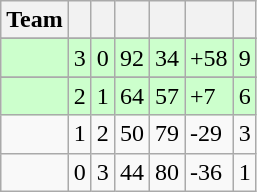<table class="wikitable">
<tr>
<th>Team</th>
<th></th>
<th></th>
<th></th>
<th></th>
<th></th>
<th></th>
</tr>
<tr>
</tr>
<tr bgcolor=#cfc>
<td></td>
<td>3</td>
<td>0</td>
<td>92</td>
<td>34</td>
<td>+58</td>
<td>9</td>
</tr>
<tr>
</tr>
<tr bgcolor=#cfc>
<td></td>
<td>2</td>
<td>1</td>
<td>64</td>
<td>57</td>
<td>+7</td>
<td>6</td>
</tr>
<tr>
<td></td>
<td>1</td>
<td>2</td>
<td>50</td>
<td>79</td>
<td>-29</td>
<td>3</td>
</tr>
<tr>
<td></td>
<td>0</td>
<td>3</td>
<td>44</td>
<td>80</td>
<td>-36</td>
<td>1</td>
</tr>
</table>
